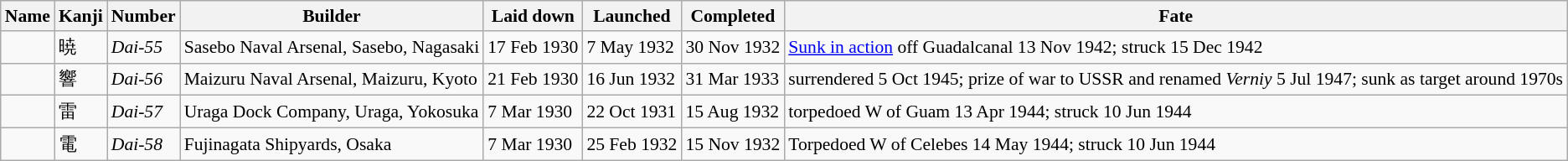<table class="wikitable" style="font-size:90%;">
<tr>
<th>Name</th>
<th>Kanji</th>
<th>Number</th>
<th>Builder</th>
<th>Laid down</th>
<th>Launched</th>
<th>Completed</th>
<th>Fate</th>
</tr>
<tr>
<td></td>
<td>暁</td>
<td><em>Dai-55</em></td>
<td>Sasebo Naval Arsenal, Sasebo, Nagasaki</td>
<td>17 Feb 1930</td>
<td>7 May 1932</td>
<td>30 Nov 1932</td>
<td><a href='#'>Sunk in action</a> off Guadalcanal  13 Nov 1942; struck 15 Dec 1942</td>
</tr>
<tr>
<td></td>
<td>響</td>
<td><em>Dai-56</em></td>
<td>Maizuru Naval Arsenal, Maizuru, Kyoto</td>
<td>21 Feb 1930</td>
<td>16 Jun 1932</td>
<td>31 Mar 1933</td>
<td>surrendered 5 Oct 1945; prize of war to USSR and renamed <em>Verniy</em> 5 Jul 1947; sunk as target around 1970s</td>
</tr>
<tr>
<td></td>
<td>雷</td>
<td><em>Dai-57</em></td>
<td>Uraga Dock Company, Uraga, Yokosuka</td>
<td>7 Mar 1930</td>
<td>22 Oct 1931</td>
<td>15 Aug 1932</td>
<td>torpedoed W of Guam  13 Apr 1944; struck 10 Jun 1944</td>
</tr>
<tr>
<td></td>
<td>電</td>
<td><em>Dai-58</em></td>
<td>Fujinagata Shipyards, Osaka</td>
<td>7 Mar 1930</td>
<td>25 Feb 1932</td>
<td>15 Nov 1932</td>
<td>Torpedoed W of Celebes  14 May 1944; struck 10 Jun 1944</td>
</tr>
</table>
